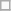<table class="wikitable" style="font-size:85%">
<tr>
<td></td>
</tr>
<tr>
</tr>
</table>
